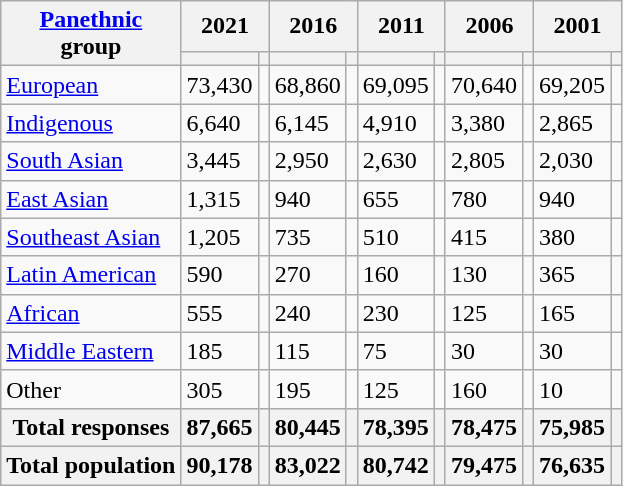<table class="wikitable collapsible sortable">
<tr>
<th rowspan="2"><a href='#'>Panethnic</a><br>group</th>
<th colspan="2">2021</th>
<th colspan="2">2016</th>
<th colspan="2">2011</th>
<th colspan="2">2006</th>
<th colspan="2">2001</th>
</tr>
<tr>
<th><a href='#'></a></th>
<th></th>
<th></th>
<th></th>
<th></th>
<th></th>
<th></th>
<th></th>
<th></th>
<th></th>
</tr>
<tr>
<td><a href='#'>European</a></td>
<td>73,430</td>
<td></td>
<td>68,860</td>
<td></td>
<td>69,095</td>
<td></td>
<td>70,640</td>
<td></td>
<td>69,205</td>
<td></td>
</tr>
<tr>
<td><a href='#'>Indigenous</a></td>
<td>6,640</td>
<td></td>
<td>6,145</td>
<td></td>
<td>4,910</td>
<td></td>
<td>3,380</td>
<td></td>
<td>2,865</td>
<td></td>
</tr>
<tr>
<td><a href='#'>South Asian</a></td>
<td>3,445</td>
<td></td>
<td>2,950</td>
<td></td>
<td>2,630</td>
<td></td>
<td>2,805</td>
<td></td>
<td>2,030</td>
<td></td>
</tr>
<tr>
<td><a href='#'>East Asian</a></td>
<td>1,315</td>
<td></td>
<td>940</td>
<td></td>
<td>655</td>
<td></td>
<td>780</td>
<td></td>
<td>940</td>
<td></td>
</tr>
<tr>
<td><a href='#'>Southeast Asian</a></td>
<td>1,205</td>
<td></td>
<td>735</td>
<td></td>
<td>510</td>
<td></td>
<td>415</td>
<td></td>
<td>380</td>
<td></td>
</tr>
<tr>
<td><a href='#'>Latin American</a></td>
<td>590</td>
<td></td>
<td>270</td>
<td></td>
<td>160</td>
<td></td>
<td>130</td>
<td></td>
<td>365</td>
<td></td>
</tr>
<tr>
<td><a href='#'>African</a></td>
<td>555</td>
<td></td>
<td>240</td>
<td></td>
<td>230</td>
<td></td>
<td>125</td>
<td></td>
<td>165</td>
<td></td>
</tr>
<tr>
<td><a href='#'>Middle Eastern</a></td>
<td>185</td>
<td></td>
<td>115</td>
<td></td>
<td>75</td>
<td></td>
<td>30</td>
<td></td>
<td>30</td>
<td></td>
</tr>
<tr>
<td>Other</td>
<td>305</td>
<td></td>
<td>195</td>
<td></td>
<td>125</td>
<td></td>
<td>160</td>
<td></td>
<td>10</td>
<td></td>
</tr>
<tr>
<th>Total responses</th>
<th>87,665</th>
<th></th>
<th>80,445</th>
<th></th>
<th>78,395</th>
<th></th>
<th>78,475</th>
<th></th>
<th>75,985</th>
<th></th>
</tr>
<tr>
<th>Total population</th>
<th>90,178</th>
<th></th>
<th>83,022</th>
<th></th>
<th>80,742</th>
<th></th>
<th>79,475</th>
<th></th>
<th>76,635</th>
<th></th>
</tr>
</table>
